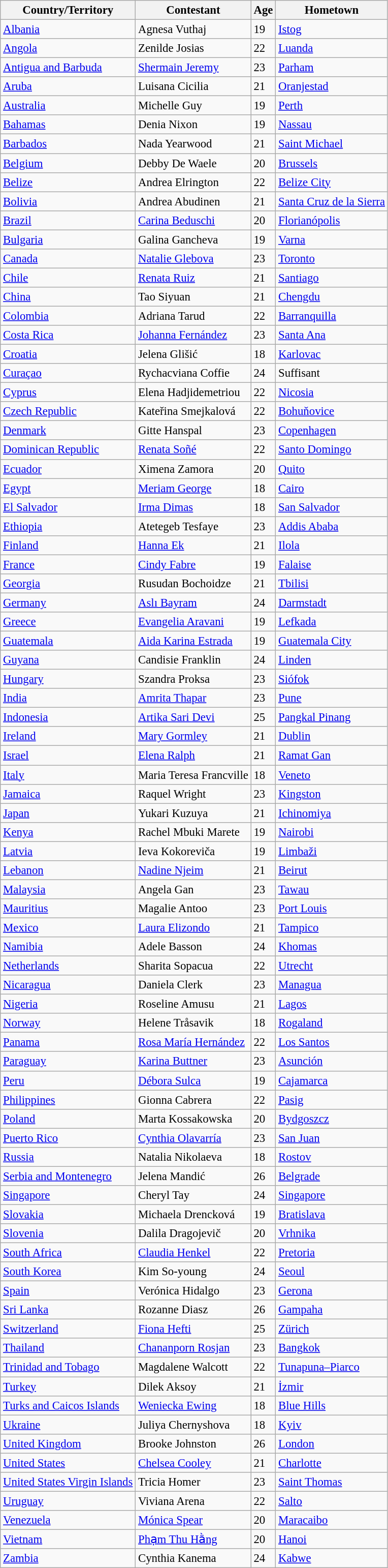<table class="wikitable sortable" style="font-size: 95%;">
<tr>
<th>Country/Territory</th>
<th>Contestant</th>
<th>Age</th>
<th>Hometown</th>
</tr>
<tr>
<td> <a href='#'>Albania</a></td>
<td>Agnesa Vuthaj</td>
<td>19</td>
<td><a href='#'>Istog</a></td>
</tr>
<tr>
<td> <a href='#'>Angola</a></td>
<td>Zenilde Josias</td>
<td>22</td>
<td><a href='#'>Luanda</a></td>
</tr>
<tr>
<td> <a href='#'>Antigua and Barbuda</a></td>
<td><a href='#'>Shermain Jeremy</a></td>
<td>23</td>
<td><a href='#'>Parham</a></td>
</tr>
<tr>
<td> <a href='#'>Aruba</a></td>
<td>Luisana Cicilia</td>
<td>21</td>
<td><a href='#'>Oranjestad</a></td>
</tr>
<tr>
<td> <a href='#'>Australia</a></td>
<td>Michelle Guy</td>
<td>19</td>
<td><a href='#'>Perth</a></td>
</tr>
<tr>
<td> <a href='#'>Bahamas</a></td>
<td>Denia Nixon</td>
<td>19</td>
<td><a href='#'>Nassau</a></td>
</tr>
<tr>
<td> <a href='#'>Barbados</a></td>
<td>Nada Yearwood</td>
<td>21</td>
<td><a href='#'>Saint Michael</a></td>
</tr>
<tr>
<td> <a href='#'>Belgium</a></td>
<td>Debby De Waele</td>
<td>20</td>
<td><a href='#'>Brussels</a></td>
</tr>
<tr>
<td> <a href='#'>Belize</a></td>
<td>Andrea Elrington</td>
<td>22</td>
<td><a href='#'>Belize City</a></td>
</tr>
<tr>
<td> <a href='#'>Bolivia</a></td>
<td>Andrea Abudinen</td>
<td>21</td>
<td><a href='#'>Santa Cruz de la Sierra</a></td>
</tr>
<tr>
<td> <a href='#'>Brazil</a></td>
<td><a href='#'>Carina Beduschi</a></td>
<td>20</td>
<td><a href='#'>Florianópolis</a></td>
</tr>
<tr>
<td> <a href='#'>Bulgaria</a></td>
<td>Galina Gancheva</td>
<td>19</td>
<td><a href='#'>Varna</a></td>
</tr>
<tr>
<td> <a href='#'>Canada</a></td>
<td><a href='#'>Natalie Glebova</a></td>
<td>23</td>
<td><a href='#'>Toronto</a></td>
</tr>
<tr>
<td> <a href='#'>Chile</a></td>
<td><a href='#'>Renata Ruiz</a></td>
<td>21</td>
<td><a href='#'>Santiago</a></td>
</tr>
<tr>
<td> <a href='#'>China</a></td>
<td>Tao Siyuan</td>
<td>21</td>
<td><a href='#'>Chengdu</a></td>
</tr>
<tr>
<td> <a href='#'>Colombia</a></td>
<td>Adriana Tarud</td>
<td>22</td>
<td><a href='#'>Barranquilla</a></td>
</tr>
<tr>
<td> <a href='#'>Costa Rica</a></td>
<td><a href='#'>Johanna Fernández</a></td>
<td>23</td>
<td><a href='#'>Santa Ana</a></td>
</tr>
<tr>
<td> <a href='#'>Croatia</a></td>
<td>Jelena Glišić</td>
<td>18</td>
<td><a href='#'>Karlovac</a></td>
</tr>
<tr>
<td> <a href='#'>Curaçao</a></td>
<td>Rychacviana Coffie</td>
<td>24</td>
<td>Suffisant</td>
</tr>
<tr>
<td> <a href='#'>Cyprus</a></td>
<td>Elena Hadjidemetriou</td>
<td>22</td>
<td><a href='#'>Nicosia</a></td>
</tr>
<tr>
<td> <a href='#'>Czech Republic</a></td>
<td>Kateřina Smejkalová</td>
<td>22</td>
<td><a href='#'>Bohuňovice</a></td>
</tr>
<tr>
<td> <a href='#'>Denmark</a></td>
<td>Gitte Hanspal</td>
<td>23</td>
<td><a href='#'>Copenhagen</a></td>
</tr>
<tr>
<td> <a href='#'>Dominican Republic</a></td>
<td><a href='#'>Renata Soñé</a></td>
<td>22</td>
<td><a href='#'>Santo Domingo</a></td>
</tr>
<tr>
<td> <a href='#'>Ecuador</a></td>
<td>Ximena Zamora</td>
<td>20</td>
<td><a href='#'>Quito</a></td>
</tr>
<tr>
<td> <a href='#'>Egypt</a></td>
<td><a href='#'>Meriam George</a></td>
<td>18</td>
<td><a href='#'>Cairo</a></td>
</tr>
<tr>
<td> <a href='#'>El Salvador</a></td>
<td><a href='#'>Irma Dimas</a></td>
<td>18</td>
<td><a href='#'>San Salvador</a></td>
</tr>
<tr>
<td> <a href='#'>Ethiopia</a></td>
<td>Atetegeb Tesfaye</td>
<td>23</td>
<td><a href='#'>Addis Ababa</a></td>
</tr>
<tr>
<td> <a href='#'>Finland</a></td>
<td><a href='#'>Hanna Ek</a></td>
<td>21</td>
<td><a href='#'>Ilola</a></td>
</tr>
<tr>
<td> <a href='#'>France</a></td>
<td><a href='#'>Cindy Fabre</a></td>
<td>19</td>
<td><a href='#'>Falaise</a></td>
</tr>
<tr>
<td> <a href='#'>Georgia</a></td>
<td>Rusudan Bochoidze</td>
<td>21</td>
<td><a href='#'>Tbilisi</a></td>
</tr>
<tr>
<td> <a href='#'>Germany</a></td>
<td><a href='#'>Aslı Bayram</a></td>
<td>24</td>
<td><a href='#'>Darmstadt</a></td>
</tr>
<tr>
<td> <a href='#'>Greece</a></td>
<td><a href='#'>Evangelia Aravani</a></td>
<td>19</td>
<td><a href='#'>Lefkada</a></td>
</tr>
<tr>
<td> <a href='#'>Guatemala</a></td>
<td><a href='#'>Aida Karina Estrada</a></td>
<td>19</td>
<td><a href='#'>Guatemala City</a></td>
</tr>
<tr>
<td> <a href='#'>Guyana</a></td>
<td>Candisie Franklin</td>
<td>24</td>
<td><a href='#'>Linden</a></td>
</tr>
<tr>
<td> <a href='#'>Hungary</a></td>
<td>Szandra Proksa</td>
<td>23</td>
<td><a href='#'>Siófok</a></td>
</tr>
<tr>
<td> <a href='#'>India</a></td>
<td><a href='#'>Amrita Thapar</a></td>
<td>23</td>
<td><a href='#'>Pune</a></td>
</tr>
<tr>
<td> <a href='#'>Indonesia</a></td>
<td><a href='#'>Artika Sari Devi</a></td>
<td>25</td>
<td><a href='#'>Pangkal Pinang</a></td>
</tr>
<tr>
<td> <a href='#'>Ireland</a></td>
<td><a href='#'>Mary Gormley</a></td>
<td>21</td>
<td><a href='#'>Dublin</a></td>
</tr>
<tr>
<td> <a href='#'>Israel</a></td>
<td><a href='#'>Elena Ralph</a></td>
<td>21</td>
<td><a href='#'>Ramat Gan</a></td>
</tr>
<tr>
<td> <a href='#'>Italy</a></td>
<td>Maria Teresa Francville</td>
<td>18</td>
<td><a href='#'>Veneto</a></td>
</tr>
<tr>
<td> <a href='#'>Jamaica</a></td>
<td>Raquel Wright</td>
<td>23</td>
<td><a href='#'>Kingston</a></td>
</tr>
<tr>
<td> <a href='#'>Japan</a></td>
<td>Yukari Kuzuya</td>
<td>21</td>
<td><a href='#'>Ichinomiya</a></td>
</tr>
<tr>
<td> <a href='#'>Kenya</a></td>
<td>Rachel Mbuki Marete</td>
<td>19</td>
<td><a href='#'>Nairobi</a></td>
</tr>
<tr>
<td> <a href='#'>Latvia</a></td>
<td>Ieva Kokoreviča</td>
<td>19</td>
<td><a href='#'>Limbaži</a></td>
</tr>
<tr>
<td> <a href='#'>Lebanon</a></td>
<td><a href='#'>Nadine Njeim</a></td>
<td>21</td>
<td><a href='#'>Beirut</a></td>
</tr>
<tr>
<td> <a href='#'>Malaysia</a></td>
<td>Angela Gan</td>
<td>23</td>
<td><a href='#'>Tawau</a></td>
</tr>
<tr>
<td> <a href='#'>Mauritius</a></td>
<td>Magalie Antoo</td>
<td>23</td>
<td><a href='#'>Port Louis</a></td>
</tr>
<tr>
<td> <a href='#'>Mexico</a></td>
<td><a href='#'>Laura Elizondo</a></td>
<td>21</td>
<td><a href='#'>Tampico</a></td>
</tr>
<tr>
<td> <a href='#'>Namibia</a></td>
<td>Adele Basson</td>
<td>24</td>
<td><a href='#'>Khomas</a></td>
</tr>
<tr>
<td> <a href='#'>Netherlands</a></td>
<td>Sharita Sopacua</td>
<td>22</td>
<td><a href='#'>Utrecht</a></td>
</tr>
<tr>
<td> <a href='#'>Nicaragua</a></td>
<td>Daniela Clerk</td>
<td>23</td>
<td><a href='#'>Managua</a></td>
</tr>
<tr>
<td> <a href='#'>Nigeria</a></td>
<td>Roseline Amusu</td>
<td>21</td>
<td><a href='#'>Lagos</a></td>
</tr>
<tr>
<td> <a href='#'>Norway</a></td>
<td>Helene Tråsavik</td>
<td>18</td>
<td><a href='#'>Rogaland</a></td>
</tr>
<tr>
<td> <a href='#'>Panama</a></td>
<td><a href='#'>Rosa María Hernández</a></td>
<td>22</td>
<td><a href='#'>Los Santos</a></td>
</tr>
<tr>
<td> <a href='#'>Paraguay</a></td>
<td><a href='#'>Karina Buttner</a></td>
<td>23</td>
<td><a href='#'>Asunción</a></td>
</tr>
<tr>
<td> <a href='#'>Peru</a></td>
<td><a href='#'>Débora Sulca</a></td>
<td>19</td>
<td><a href='#'>Cajamarca</a></td>
</tr>
<tr>
<td> <a href='#'>Philippines</a></td>
<td>Gionna Cabrera</td>
<td>22</td>
<td><a href='#'>Pasig</a></td>
</tr>
<tr>
<td> <a href='#'>Poland</a></td>
<td>Marta Kossakowska</td>
<td>20</td>
<td><a href='#'>Bydgoszcz</a></td>
</tr>
<tr>
<td> <a href='#'>Puerto Rico</a></td>
<td><a href='#'>Cynthia Olavarría</a></td>
<td>23</td>
<td><a href='#'>San Juan</a></td>
</tr>
<tr>
<td> <a href='#'>Russia</a></td>
<td>Natalia Nikolaeva</td>
<td>18</td>
<td><a href='#'>Rostov</a></td>
</tr>
<tr>
<td> <a href='#'>Serbia and Montenegro</a></td>
<td>Jelena Mandić</td>
<td>26</td>
<td><a href='#'>Belgrade</a></td>
</tr>
<tr>
<td> <a href='#'>Singapore</a></td>
<td>Cheryl Tay</td>
<td>24</td>
<td><a href='#'>Singapore</a></td>
</tr>
<tr>
<td> <a href='#'>Slovakia</a></td>
<td>Michaela Drencková</td>
<td>19</td>
<td><a href='#'>Bratislava</a></td>
</tr>
<tr>
<td> <a href='#'>Slovenia</a></td>
<td>Dalila Dragojevič</td>
<td>20</td>
<td><a href='#'>Vrhnika</a></td>
</tr>
<tr>
<td> <a href='#'>South Africa</a></td>
<td><a href='#'>Claudia Henkel</a></td>
<td>22</td>
<td><a href='#'>Pretoria</a></td>
</tr>
<tr>
<td> <a href='#'>South Korea</a></td>
<td>Kim So-young</td>
<td>24</td>
<td><a href='#'>Seoul</a></td>
</tr>
<tr>
<td> <a href='#'>Spain</a></td>
<td>Verónica Hidalgo</td>
<td>23</td>
<td><a href='#'>Gerona</a></td>
</tr>
<tr>
<td> <a href='#'>Sri Lanka</a></td>
<td>Rozanne Diasz</td>
<td>26</td>
<td><a href='#'>Gampaha</a></td>
</tr>
<tr>
<td> <a href='#'>Switzerland</a></td>
<td><a href='#'>Fiona Hefti</a></td>
<td>25</td>
<td><a href='#'>Zürich</a></td>
</tr>
<tr>
<td> <a href='#'>Thailand</a></td>
<td><a href='#'>Chananporn Rosjan</a></td>
<td>23</td>
<td><a href='#'>Bangkok</a></td>
</tr>
<tr>
<td> <a href='#'>Trinidad and Tobago</a></td>
<td>Magdalene Walcott</td>
<td>22</td>
<td><a href='#'>Tunapuna–Piarco</a></td>
</tr>
<tr>
<td> <a href='#'>Turkey</a></td>
<td>Dilek Aksoy</td>
<td>21</td>
<td><a href='#'>İzmir</a></td>
</tr>
<tr>
<td> <a href='#'>Turks and Caicos Islands</a></td>
<td><a href='#'>Weniecka Ewing</a></td>
<td>18</td>
<td><a href='#'>Blue Hills</a></td>
</tr>
<tr>
<td> <a href='#'>Ukraine</a></td>
<td>Juliya Chernyshova</td>
<td>18</td>
<td><a href='#'>Kyiv</a></td>
</tr>
<tr>
<td> <a href='#'>United Kingdom</a></td>
<td>Brooke Johnston</td>
<td>26</td>
<td><a href='#'>London</a></td>
</tr>
<tr>
<td> <a href='#'>United States</a></td>
<td><a href='#'>Chelsea Cooley</a></td>
<td>21</td>
<td><a href='#'>Charlotte</a></td>
</tr>
<tr>
<td> <a href='#'>United States Virgin Islands</a></td>
<td>Tricia Homer</td>
<td>23</td>
<td><a href='#'>Saint Thomas</a></td>
</tr>
<tr>
<td> <a href='#'>Uruguay</a></td>
<td>Viviana Arena</td>
<td>22</td>
<td><a href='#'>Salto</a></td>
</tr>
<tr>
<td> <a href='#'>Venezuela</a></td>
<td><a href='#'>Mónica Spear</a></td>
<td>20</td>
<td><a href='#'>Maracaibo</a></td>
</tr>
<tr>
<td> <a href='#'>Vietnam</a></td>
<td><a href='#'>Phạm Thu Hằng</a></td>
<td>20</td>
<td><a href='#'>Hanoi</a></td>
</tr>
<tr>
<td> <a href='#'>Zambia</a></td>
<td>Cynthia Kanema</td>
<td>24</td>
<td><a href='#'>Kabwe</a></td>
</tr>
</table>
